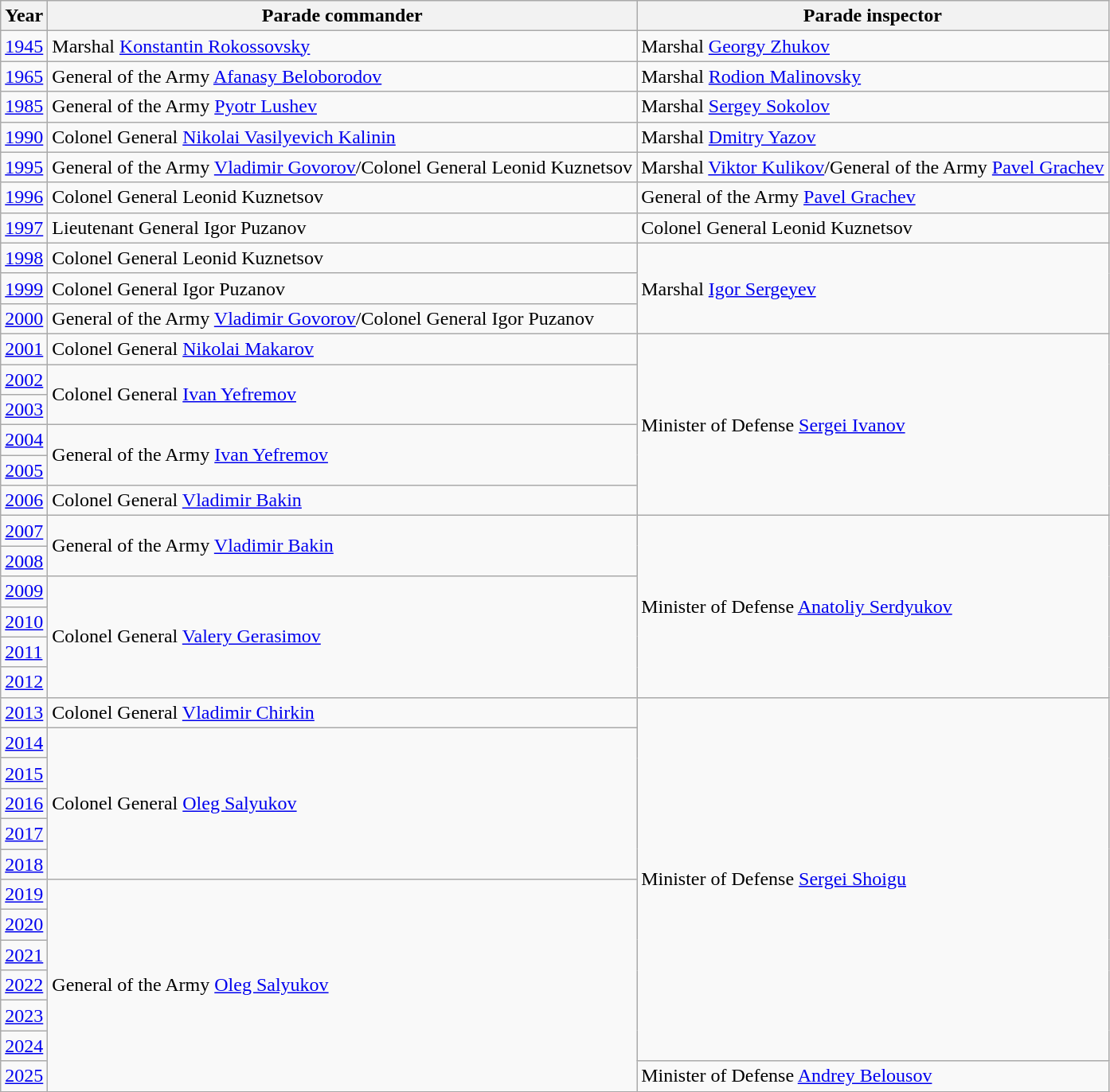<table class="wikitable">
<tr>
<th>Year</th>
<th>Parade commander</th>
<th>Parade inspector</th>
</tr>
<tr>
<td><a href='#'>1945</a></td>
<td>Marshal <a href='#'>Konstantin Rokossovsky</a></td>
<td>Marshal <a href='#'>Georgy Zhukov</a></td>
</tr>
<tr>
<td><a href='#'>1965</a></td>
<td>General of the Army <a href='#'>Afanasy Beloborodov</a></td>
<td>Marshal <a href='#'>Rodion Malinovsky</a></td>
</tr>
<tr>
<td><a href='#'>1985</a></td>
<td>General of the Army <a href='#'>Pyotr Lushev</a></td>
<td>Marshal <a href='#'>Sergey Sokolov</a></td>
</tr>
<tr>
<td><a href='#'>1990</a></td>
<td>Colonel General <a href='#'>Nikolai Vasilyevich Kalinin</a></td>
<td>Marshal <a href='#'>Dmitry Yazov</a></td>
</tr>
<tr>
<td><a href='#'>1995</a></td>
<td>General of the Army <a href='#'>Vladimir Govorov</a>/Colonel General Leonid Kuznetsov</td>
<td>Marshal <a href='#'>Viktor Kulikov</a>/General of the Army <a href='#'>Pavel Grachev</a></td>
</tr>
<tr>
<td><a href='#'>1996</a></td>
<td>Colonel General Leonid Kuznetsov</td>
<td>General of the Army <a href='#'>Pavel Grachev</a></td>
</tr>
<tr>
<td><a href='#'>1997</a></td>
<td>Lieutenant General Igor Puzanov</td>
<td>Colonel General Leonid Kuznetsov</td>
</tr>
<tr>
<td><a href='#'>1998</a></td>
<td>Colonel General Leonid Kuznetsov</td>
<td rowspan="3">Marshal <a href='#'>Igor Sergeyev</a></td>
</tr>
<tr>
<td><a href='#'>1999</a></td>
<td>Colonel General Igor Puzanov</td>
</tr>
<tr>
<td><a href='#'>2000</a></td>
<td>General of the Army <a href='#'>Vladimir Govorov</a>/Colonel General Igor Puzanov</td>
</tr>
<tr>
<td><a href='#'>2001</a></td>
<td>Colonel General <a href='#'>Nikolai Makarov</a></td>
<td rowspan="6">Minister of Defense <a href='#'>Sergei Ivanov</a></td>
</tr>
<tr>
<td><a href='#'>2002</a></td>
<td rowspan="2">Colonel General <a href='#'>Ivan Yefremov</a></td>
</tr>
<tr>
<td><a href='#'>2003</a></td>
</tr>
<tr>
<td><a href='#'>2004</a></td>
<td rowspan="2">General of the Army <a href='#'>Ivan Yefremov</a></td>
</tr>
<tr>
<td><a href='#'>2005</a></td>
</tr>
<tr>
<td><a href='#'>2006</a></td>
<td>Colonel General <a href='#'>Vladimir Bakin</a></td>
</tr>
<tr>
<td><a href='#'>2007</a></td>
<td rowspan="2">General of the Army <a href='#'>Vladimir Bakin</a></td>
<td rowspan="6">Minister of Defense <a href='#'>Anatoliy Serdyukov</a></td>
</tr>
<tr>
<td><a href='#'>2008</a></td>
</tr>
<tr>
<td><a href='#'>2009</a></td>
<td rowspan="4">Colonel General <a href='#'>Valery Gerasimov</a></td>
</tr>
<tr>
<td><a href='#'>2010</a></td>
</tr>
<tr>
<td><a href='#'>2011</a></td>
</tr>
<tr>
<td><a href='#'>2012</a></td>
</tr>
<tr>
<td><a href='#'>2013</a></td>
<td>Colonel General <a href='#'>Vladimir Chirkin</a></td>
<td rowspan="12">Minister of Defense <a href='#'>Sergei Shoigu</a></td>
</tr>
<tr>
<td><a href='#'>2014</a></td>
<td rowspan="5">Colonel General <a href='#'>Oleg Salyukov</a></td>
</tr>
<tr>
<td><a href='#'>2015</a></td>
</tr>
<tr>
<td><a href='#'>2016</a></td>
</tr>
<tr>
<td><a href='#'>2017</a></td>
</tr>
<tr>
<td><a href='#'>2018</a></td>
</tr>
<tr>
<td><a href='#'>2019</a></td>
<td rowspan="7">General of the Army <a href='#'>Oleg Salyukov</a></td>
</tr>
<tr>
<td><a href='#'>2020</a></td>
</tr>
<tr>
<td><a href='#'>2021</a></td>
</tr>
<tr>
<td><a href='#'>2022</a></td>
</tr>
<tr>
<td><a href='#'>2023</a></td>
</tr>
<tr>
<td><a href='#'>2024</a></td>
</tr>
<tr>
<td><a href='#'>2025</a></td>
<td>Minister of Defense <a href='#'>Andrey Belousov</a></td>
</tr>
<tr>
</tr>
</table>
